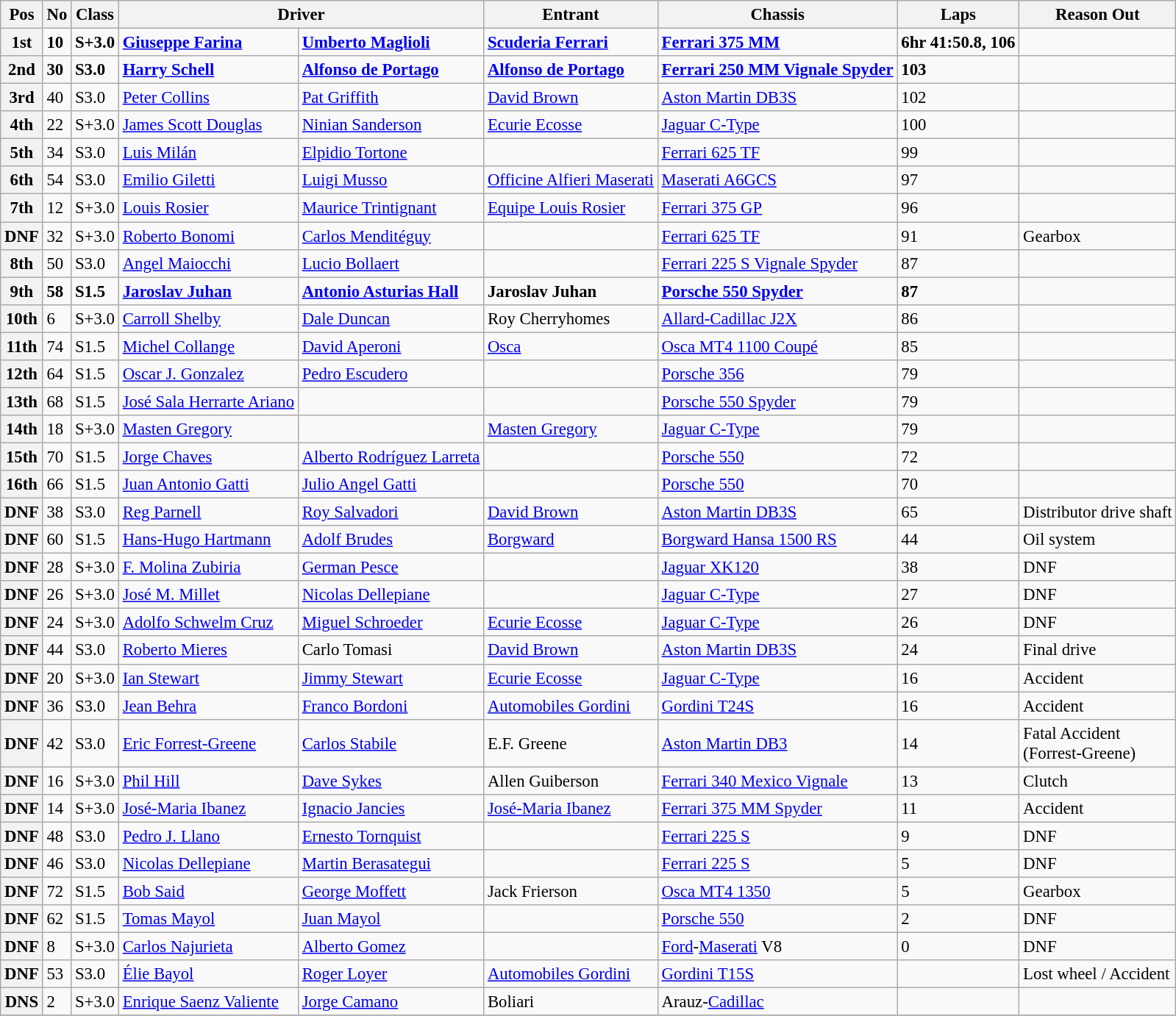<table class="wikitable" style="font-size: 95%;">
<tr>
<th>Pos</th>
<th>No</th>
<th>Class</th>
<th colspan=2>Driver</th>
<th>Entrant</th>
<th>Chassis</th>
<th>Laps</th>
<th>Reason Out</th>
</tr>
<tr>
<th><strong>1st</strong></th>
<td><strong>10</strong></td>
<td><strong>S+3.0</strong></td>
<td> <strong><a href='#'>Giuseppe Farina</a></strong></td>
<td> <strong><a href='#'>Umberto Maglioli</a></strong></td>
<td><strong><a href='#'>Scuderia Ferrari</a></strong></td>
<td><strong><a href='#'>Ferrari 375 MM</a></strong></td>
<td><strong>6hr 41:50.8, 106</strong></td>
<td></td>
</tr>
<tr>
<th><strong>2nd</strong></th>
<td><strong>30</strong></td>
<td><strong>S3.0</strong></td>
<td> <strong><a href='#'>Harry Schell</a></strong></td>
<td> <strong><a href='#'>Alfonso de Portago</a></strong></td>
<td><strong><a href='#'>Alfonso de Portago</a></strong></td>
<td><strong><a href='#'>Ferrari 250 MM Vignale Spyder</a></strong></td>
<td><strong>103</strong></td>
<td></td>
</tr>
<tr>
<th>3rd</th>
<td>40</td>
<td>S3.0</td>
<td> <a href='#'>Peter Collins</a></td>
<td> <a href='#'>Pat Griffith</a></td>
<td><a href='#'>David Brown</a></td>
<td><a href='#'>Aston Martin DB3S</a></td>
<td>102</td>
<td></td>
</tr>
<tr>
<th>4th</th>
<td>22</td>
<td>S+3.0</td>
<td> <a href='#'>James Scott Douglas</a></td>
<td> <a href='#'>Ninian Sanderson</a></td>
<td><a href='#'>Ecurie Ecosse</a></td>
<td><a href='#'>Jaguar C-Type</a></td>
<td>100</td>
<td></td>
</tr>
<tr>
<th>5th</th>
<td>34</td>
<td>S3.0</td>
<td> <a href='#'>Luis Milán</a></td>
<td> <a href='#'>Elpidio Tortone</a></td>
<td></td>
<td><a href='#'>Ferrari 625 TF</a></td>
<td>99</td>
<td></td>
</tr>
<tr>
<th>6th</th>
<td>54</td>
<td>S3.0</td>
<td> <a href='#'>Emilio Giletti</a></td>
<td> <a href='#'>Luigi Musso</a></td>
<td><a href='#'>Officine Alfieri Maserati</a></td>
<td><a href='#'>Maserati A6GCS</a></td>
<td>97</td>
<td></td>
</tr>
<tr>
<th>7th</th>
<td>12</td>
<td>S+3.0</td>
<td> <a href='#'>Louis Rosier</a></td>
<td> <a href='#'>Maurice Trintignant</a></td>
<td><a href='#'>Equipe Louis Rosier</a></td>
<td><a href='#'>Ferrari 375 GP</a></td>
<td>96</td>
<td></td>
</tr>
<tr>
<th>DNF</th>
<td>32</td>
<td>S+3.0</td>
<td> <a href='#'>Roberto Bonomi</a></td>
<td> <a href='#'>Carlos Menditéguy</a></td>
<td></td>
<td><a href='#'>Ferrari 625 TF</a></td>
<td>91</td>
<td>Gearbox</td>
</tr>
<tr>
<th>8th</th>
<td>50</td>
<td>S3.0</td>
<td> <a href='#'>Angel Maiocchi</a></td>
<td> <a href='#'>Lucio Bollaert</a></td>
<td></td>
<td><a href='#'>Ferrari 225 S Vignale Spyder</a></td>
<td>87</td>
<td></td>
</tr>
<tr>
<th><strong>9th</strong></th>
<td><strong>58</strong></td>
<td><strong>S1.5</strong></td>
<td> <strong><a href='#'>Jaroslav Juhan</a></strong></td>
<td> <strong><a href='#'>Antonio Asturias Hall</a></strong></td>
<td><strong>Jaroslav Juhan</strong></td>
<td><strong><a href='#'>Porsche 550 Spyder</a></strong></td>
<td><strong>87</strong></td>
<td></td>
</tr>
<tr>
<th>10th</th>
<td>6</td>
<td>S+3.0</td>
<td> <a href='#'>Carroll Shelby</a></td>
<td> <a href='#'>Dale Duncan</a></td>
<td>Roy Cherryhomes</td>
<td><a href='#'>Allard-Cadillac J2X</a></td>
<td>86</td>
<td></td>
</tr>
<tr>
<th>11th</th>
<td>74</td>
<td>S1.5</td>
<td> <a href='#'>Michel Collange</a></td>
<td> <a href='#'>David Aperoni</a></td>
<td><a href='#'>Osca</a></td>
<td><a href='#'>Osca MT4 1100 Coupé</a></td>
<td>85</td>
<td></td>
</tr>
<tr>
<th>12th</th>
<td>64</td>
<td>S1.5</td>
<td> <a href='#'>Oscar J. Gonzalez</a></td>
<td> <a href='#'>Pedro Escudero</a></td>
<td></td>
<td><a href='#'>Porsche 356</a></td>
<td>79</td>
<td></td>
</tr>
<tr>
<th>13th</th>
<td>68</td>
<td>S1.5</td>
<td> <a href='#'>José Sala Herrarte Ariano</a></td>
<td></td>
<td></td>
<td><a href='#'>Porsche 550 Spyder</a></td>
<td>79</td>
<td></td>
</tr>
<tr>
<th>14th</th>
<td>18</td>
<td>S+3.0</td>
<td> <a href='#'>Masten Gregory</a></td>
<td></td>
<td><a href='#'>Masten Gregory</a></td>
<td><a href='#'>Jaguar C-Type</a></td>
<td>79</td>
<td></td>
</tr>
<tr>
<th>15th</th>
<td>70</td>
<td>S1.5</td>
<td> <a href='#'>Jorge Chaves</a></td>
<td> <a href='#'>Alberto Rodríguez Larreta</a></td>
<td></td>
<td><a href='#'>Porsche 550</a></td>
<td>72</td>
<td></td>
</tr>
<tr>
<th>16th</th>
<td>66</td>
<td>S1.5</td>
<td> <a href='#'>Juan Antonio Gatti</a></td>
<td> <a href='#'>Julio Angel Gatti</a></td>
<td></td>
<td><a href='#'>Porsche 550</a></td>
<td>70</td>
<td></td>
</tr>
<tr>
<th>DNF</th>
<td>38</td>
<td>S3.0</td>
<td> <a href='#'>Reg Parnell</a></td>
<td> <a href='#'>Roy Salvadori</a></td>
<td><a href='#'>David Brown</a></td>
<td><a href='#'>Aston Martin DB3S</a></td>
<td>65</td>
<td>Distributor drive shaft</td>
</tr>
<tr>
<th>DNF</th>
<td>60</td>
<td>S1.5</td>
<td> <a href='#'>Hans-Hugo Hartmann</a></td>
<td> <a href='#'>Adolf Brudes</a></td>
<td><a href='#'>Borgward</a></td>
<td><a href='#'>Borgward Hansa 1500 RS</a></td>
<td>44</td>
<td>Oil system</td>
</tr>
<tr>
<th>DNF</th>
<td>28</td>
<td>S+3.0</td>
<td> <a href='#'>F. Molina Zubiria</a></td>
<td> <a href='#'>German Pesce</a></td>
<td></td>
<td><a href='#'>Jaguar XK120</a></td>
<td>38</td>
<td>DNF</td>
</tr>
<tr>
<th>DNF</th>
<td>26</td>
<td>S+3.0</td>
<td> <a href='#'>José M. Millet</a></td>
<td> <a href='#'>Nicolas Dellepiane</a></td>
<td></td>
<td><a href='#'>Jaguar C-Type</a></td>
<td>27</td>
<td>DNF</td>
</tr>
<tr>
<th>DNF</th>
<td>24</td>
<td>S+3.0</td>
<td> <a href='#'>Adolfo Schwelm Cruz</a></td>
<td> <a href='#'>Miguel Schroeder</a></td>
<td><a href='#'>Ecurie Ecosse</a></td>
<td><a href='#'>Jaguar C-Type</a></td>
<td>26</td>
<td>DNF</td>
</tr>
<tr>
<th>DNF</th>
<td>44</td>
<td>S3.0</td>
<td> <a href='#'>Roberto Mieres</a></td>
<td> Carlo Tomasi</td>
<td><a href='#'>David Brown</a></td>
<td><a href='#'>Aston Martin DB3S</a></td>
<td>24</td>
<td>Final drive</td>
</tr>
<tr>
<th>DNF</th>
<td>20</td>
<td>S+3.0</td>
<td> <a href='#'>Ian Stewart</a></td>
<td> <a href='#'>Jimmy Stewart</a></td>
<td><a href='#'>Ecurie Ecosse</a></td>
<td><a href='#'>Jaguar C-Type</a></td>
<td>16</td>
<td>Accident</td>
</tr>
<tr>
<th>DNF</th>
<td>36</td>
<td>S3.0</td>
<td> <a href='#'>Jean Behra</a></td>
<td> <a href='#'>Franco Bordoni</a></td>
<td><a href='#'>Automobiles Gordini</a></td>
<td><a href='#'>Gordini T24S</a></td>
<td>16</td>
<td>Accident</td>
</tr>
<tr>
<th>DNF</th>
<td>42</td>
<td>S3.0</td>
<td> <a href='#'>Eric Forrest-Greene</a></td>
<td> <a href='#'>Carlos Stabile</a></td>
<td>E.F. Greene</td>
<td><a href='#'>Aston Martin DB3</a></td>
<td>14</td>
<td>Fatal Accident<br>(Forrest-Greene)</td>
</tr>
<tr>
<th>DNF</th>
<td>16</td>
<td>S+3.0</td>
<td> <a href='#'>Phil Hill</a></td>
<td> <a href='#'>Dave Sykes</a></td>
<td>Allen Guiberson</td>
<td><a href='#'>Ferrari 340 Mexico Vignale</a></td>
<td>13</td>
<td>Clutch</td>
</tr>
<tr>
<th>DNF</th>
<td>14</td>
<td>S+3.0</td>
<td> <a href='#'>José-Maria Ibanez</a></td>
<td> <a href='#'>Ignacio Jancies</a></td>
<td><a href='#'>José-Maria Ibanez</a></td>
<td><a href='#'>Ferrari 375 MM Spyder</a></td>
<td>11</td>
<td>Accident</td>
</tr>
<tr>
<th>DNF</th>
<td>48</td>
<td>S3.0</td>
<td> <a href='#'>Pedro J. Llano</a></td>
<td> <a href='#'>Ernesto Tornquist</a></td>
<td></td>
<td><a href='#'>Ferrari 225 S</a></td>
<td>9</td>
<td>DNF</td>
</tr>
<tr>
<th>DNF</th>
<td>46</td>
<td>S3.0</td>
<td> <a href='#'>Nicolas Dellepiane</a></td>
<td> <a href='#'>Martin Berasategui</a></td>
<td></td>
<td><a href='#'>Ferrari 225 S</a></td>
<td>5</td>
<td>DNF</td>
</tr>
<tr>
<th>DNF</th>
<td>72</td>
<td>S1.5</td>
<td> <a href='#'>Bob Said</a></td>
<td> <a href='#'>George Moffett</a></td>
<td>Jack Frierson</td>
<td><a href='#'>Osca MT4 1350</a></td>
<td>5</td>
<td>Gearbox</td>
</tr>
<tr>
<th>DNF</th>
<td>62</td>
<td>S1.5</td>
<td> <a href='#'>Tomas Mayol</a></td>
<td> <a href='#'>Juan Mayol</a></td>
<td></td>
<td><a href='#'>Porsche 550</a></td>
<td>2</td>
<td>DNF</td>
</tr>
<tr>
<th>DNF</th>
<td>8</td>
<td>S+3.0</td>
<td> <a href='#'>Carlos Najurieta</a></td>
<td> <a href='#'>Alberto Gomez</a></td>
<td></td>
<td><a href='#'>Ford</a>-<a href='#'>Maserati</a> V8</td>
<td>0</td>
<td>DNF</td>
</tr>
<tr>
<th>DNF</th>
<td>53</td>
<td>S3.0</td>
<td> <a href='#'>Élie Bayol</a></td>
<td> <a href='#'>Roger Loyer</a></td>
<td><a href='#'>Automobiles Gordini</a></td>
<td><a href='#'>Gordini T15S</a></td>
<td></td>
<td>Lost wheel / Accident</td>
</tr>
<tr>
<th>DNS</th>
<td>2</td>
<td>S+3.0</td>
<td> <a href='#'>Enrique Saenz Valiente</a></td>
<td> <a href='#'>Jorge Camano</a></td>
<td>Boliari</td>
<td>Arauz-<a href='#'>Cadillac</a></td>
<td></td>
<td></td>
</tr>
<tr>
</tr>
</table>
